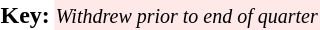<table>
<tr>
<td><strong>Key:</strong></td>
<td style="text-align:center; background:#ffe8e8;"><small><em>Withdrew prior to end of quarter</em></small></td>
</tr>
</table>
